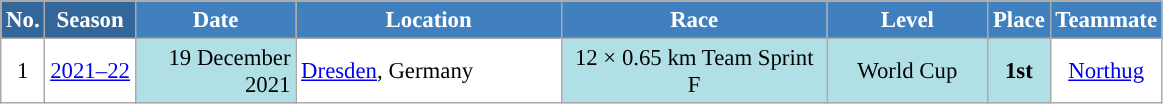<table class="wikitable sortable" style="font-size:95%; text-align:center; border:grey solid 1px; border-collapse:collapse; background:#ffffff;">
<tr style="background:#efefef;">
<th style="background-color:#369; color:white;">No.</th>
<th style="background-color:#369; color:white;">Season</th>
<th style="background-color:#4180be; color:white; width:100px;">Date</th>
<th style="background-color:#4180be; color:white; width:170px;">Location</th>
<th style="background-color:#4180be; color:white; width:170px;">Race</th>
<th style="background-color:#4180be; color:white; width:100px;">Level</th>
<th style="background-color:#4180be; color:white;">Place</th>
<th style="background-color:#4180be; color:white;">Teammate</th>
</tr>
<tr>
<td align=center>1</td>
<td rowspan=1 align=center><a href='#'>2021–22</a></td>
<td bgcolor="#BOEOE6" align=right>19 December 2021</td>
<td align=left> <a href='#'>Dresden</a>, Germany</td>
<td bgcolor="#BOEOE6">12 × 0.65 km Team Sprint F</td>
<td bgcolor="#BOEOE6">World Cup</td>
<td bgcolor="#BOEOE6"><strong>1st</strong></td>
<td><a href='#'>Northug</a></td>
</tr>
</table>
